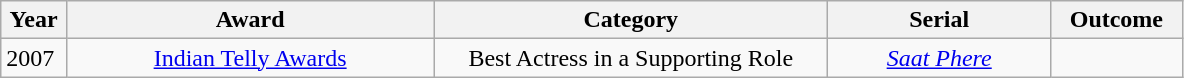<table class="wikitable sortable">
<tr>
<th width=5%>Year</th>
<th style="width:28%;">Award</th>
<th style="width:30%;">Category</th>
<th style="width:17%;">Serial</th>
<th style="width:10%;">Outcome</th>
</tr>
<tr>
<td>2007</td>
<td style="text-align:center;"><a href='#'>Indian Telly Awards</a></td>
<td style="text-align:center;">Best Actress in a Supporting Role</td>
<td style="text-align:center;"><em><a href='#'>Saat Phere</a></em></td>
<td></td>
</tr>
</table>
